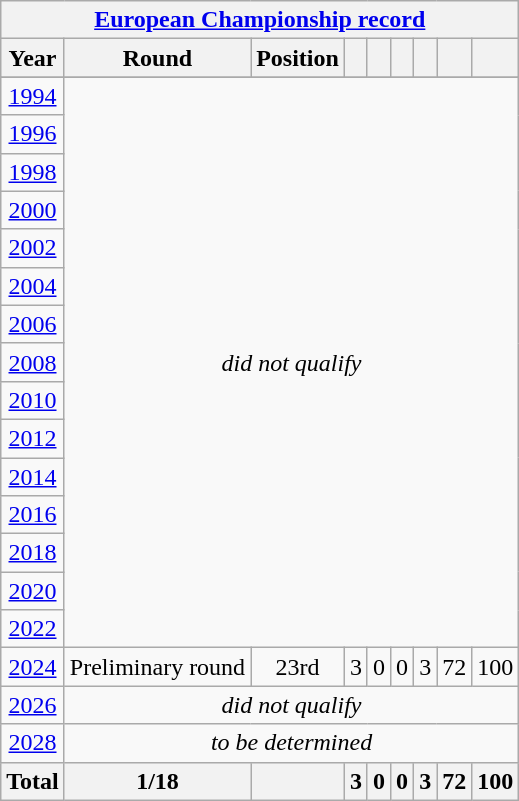<table class="wikitable" style="text-align: center;">
<tr>
<th colspan=9><a href='#'>European Championship record</a></th>
</tr>
<tr>
<th>Year</th>
<th>Round</th>
<th>Position</th>
<th></th>
<th></th>
<th></th>
<th></th>
<th></th>
<th></th>
</tr>
<tr>
</tr>
<tr>
<td> <a href='#'>1994</a></td>
<td colspan="8" rowspan="15"><em>did not qualify</em></td>
</tr>
<tr>
<td> <a href='#'>1996</a></td>
</tr>
<tr>
<td> <a href='#'>1998</a></td>
</tr>
<tr>
<td> <a href='#'>2000</a></td>
</tr>
<tr>
<td> <a href='#'>2002</a></td>
</tr>
<tr>
<td> <a href='#'>2004</a></td>
</tr>
<tr>
<td> <a href='#'>2006</a></td>
</tr>
<tr>
<td> <a href='#'>2008</a></td>
</tr>
<tr>
<td> <a href='#'>2010</a></td>
</tr>
<tr>
<td> <a href='#'>2012</a></td>
</tr>
<tr>
<td> <a href='#'>2014</a></td>
</tr>
<tr>
<td> <a href='#'>2016</a></td>
</tr>
<tr>
<td> <a href='#'>2018</a></td>
</tr>
<tr>
<td> <a href='#'>2020</a></td>
</tr>
<tr>
<td> <a href='#'>2022</a></td>
</tr>
<tr>
<td> <a href='#'>2024</a></td>
<td>Preliminary round</td>
<td>23rd</td>
<td>3</td>
<td>0</td>
<td>0</td>
<td>3</td>
<td>72</td>
<td>100</td>
</tr>
<tr>
<td> <a href='#'>2026</a></td>
<td colspan="8"><em>did not qualify</em></td>
</tr>
<tr>
<td> <a href='#'>2028</a></td>
<td colspan="8"><em>to be determined</em></td>
</tr>
<tr>
<th>Total</th>
<th>1/18</th>
<th></th>
<th>3</th>
<th>0</th>
<th>0</th>
<th>3</th>
<th>72</th>
<th>100</th>
</tr>
</table>
